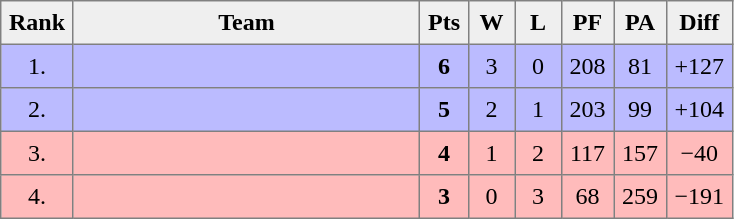<table style=border-collapse:collapse border=1 cellspacing=0 cellpadding=5>
<tr align=center bgcolor=#efefef>
<th width=20>Rank</th>
<th width=220>Team</th>
<th width=20>Pts</th>
<th width=20>W</th>
<th width=20>L</th>
<th width=20>PF</th>
<th width=20>PA</th>
<th width=20>Diff</th>
</tr>
<tr align=center bgcolor="#BBBBFF">
<td>1.</td>
<td align=left></td>
<td><strong>6</strong></td>
<td>3</td>
<td>0</td>
<td>208</td>
<td>81</td>
<td>+127</td>
</tr>
<tr align=center bgcolor="#BBBBFF">
<td>2.</td>
<td align=left></td>
<td><strong>5</strong></td>
<td>2</td>
<td>1</td>
<td>203</td>
<td>99</td>
<td>+104</td>
</tr>
<tr align=center bgcolor="#ffbbbb">
<td>3.</td>
<td align=left></td>
<td><strong>4</strong></td>
<td>1</td>
<td>2</td>
<td>117</td>
<td>157</td>
<td>−40</td>
</tr>
<tr align=center bgcolor="#ffbbbb">
<td>4.</td>
<td align=left></td>
<td><strong>3</strong></td>
<td>0</td>
<td>3</td>
<td>68</td>
<td>259</td>
<td>−191</td>
</tr>
</table>
